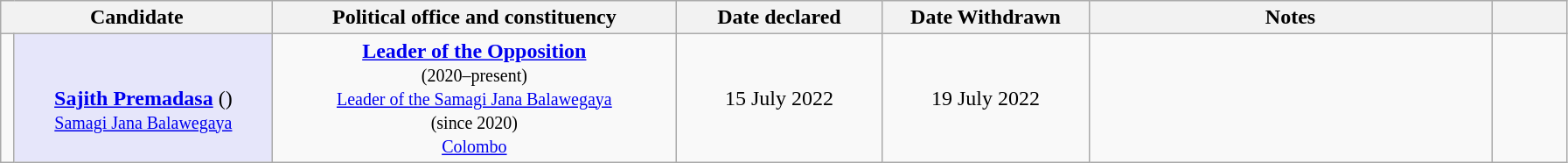<table class="wikitable sortable" style="text-align:center">
<tr>
<th scope="col" style="width: 200px;" colspan=2>Candidate</th>
<th scope="col" style="width: 300px;">Political office and constituency</th>
<th scope="col" style="width: 150px;">Date declared</th>
<th scope="col" style="width: 150px;">Date Withdrawn</th>
<th scope="col" style="width: 300px;">Notes</th>
<th scope="col" style="width: 50px;" ! class="unsortable"></th>
</tr>
<tr>
<td></td>
<td style="background:lavender;"><br><strong><a href='#'>Sajith Premadasa</a></strong> ()<br><small><a href='#'>Samagi Jana Balawegaya</a></small></td>
<td><strong><a href='#'>Leader of the Opposition</a></strong><br><small>(2020–present)</small><br><small><a href='#'>Leader of the Samagi Jana Balawegaya</a><br>(since 2020)</small><br><small><a href='#'>Colombo</a></small></td>
<td>15 July 2022</td>
<td>19 July 2022</td>
<td></td>
<td></td>
</tr>
</table>
